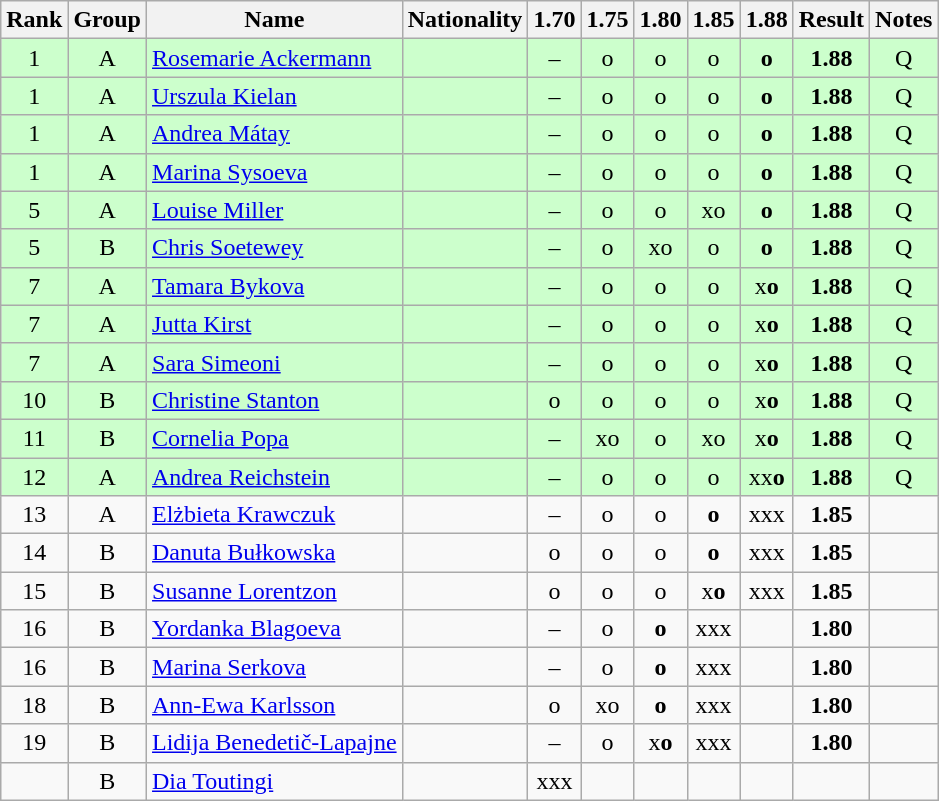<table class="wikitable sortable" style="text-align:center">
<tr>
<th>Rank</th>
<th>Group</th>
<th>Name</th>
<th>Nationality</th>
<th>1.70</th>
<th>1.75</th>
<th>1.80</th>
<th>1.85</th>
<th>1.88</th>
<th>Result</th>
<th>Notes</th>
</tr>
<tr bgcolor=ccffcc>
<td>1</td>
<td>A</td>
<td align=left><a href='#'>Rosemarie Ackermann</a></td>
<td align=left></td>
<td>–</td>
<td>o</td>
<td>o</td>
<td>o</td>
<td><strong>o</strong></td>
<td><strong>1.88</strong></td>
<td>Q</td>
</tr>
<tr bgcolor=ccffcc>
<td>1</td>
<td>A</td>
<td align=left><a href='#'>Urszula Kielan</a></td>
<td align=left></td>
<td>–</td>
<td>o</td>
<td>o</td>
<td>o</td>
<td><strong>o</strong></td>
<td><strong>1.88</strong></td>
<td>Q</td>
</tr>
<tr bgcolor=ccffcc>
<td>1</td>
<td>A</td>
<td align=left><a href='#'>Andrea Mátay</a></td>
<td align=left></td>
<td>–</td>
<td>o</td>
<td>o</td>
<td>o</td>
<td><strong>o</strong></td>
<td><strong>1.88</strong></td>
<td>Q</td>
</tr>
<tr bgcolor=ccffcc>
<td>1</td>
<td>A</td>
<td align=left><a href='#'>Marina Sysoeva</a></td>
<td align=left></td>
<td>–</td>
<td>o</td>
<td>o</td>
<td>o</td>
<td><strong>o</strong></td>
<td><strong>1.88</strong></td>
<td>Q</td>
</tr>
<tr bgcolor=ccffcc>
<td>5</td>
<td>A</td>
<td align=left><a href='#'>Louise Miller</a></td>
<td align=left></td>
<td>–</td>
<td>o</td>
<td>o</td>
<td>xo</td>
<td><strong>o</strong></td>
<td><strong>1.88</strong></td>
<td>Q</td>
</tr>
<tr bgcolor=ccffcc>
<td>5</td>
<td>B</td>
<td align=left><a href='#'>Chris Soetewey</a></td>
<td align=left></td>
<td>–</td>
<td>o</td>
<td>xo</td>
<td>o</td>
<td><strong>o</strong></td>
<td><strong>1.88</strong></td>
<td>Q</td>
</tr>
<tr bgcolor=ccffcc>
<td>7</td>
<td>A</td>
<td align=left><a href='#'>Tamara Bykova</a></td>
<td align=left></td>
<td>–</td>
<td>o</td>
<td>o</td>
<td>o</td>
<td>x<strong>o</strong></td>
<td><strong>1.88</strong></td>
<td>Q</td>
</tr>
<tr bgcolor=ccffcc>
<td>7</td>
<td>A</td>
<td align=left><a href='#'>Jutta Kirst</a></td>
<td align=left></td>
<td>–</td>
<td>o</td>
<td>o</td>
<td>o</td>
<td>x<strong>o</strong></td>
<td><strong>1.88</strong></td>
<td>Q</td>
</tr>
<tr bgcolor=ccffcc>
<td>7</td>
<td>A</td>
<td align=left><a href='#'>Sara Simeoni</a></td>
<td align=left></td>
<td>–</td>
<td>o</td>
<td>o</td>
<td>o</td>
<td>x<strong>o</strong></td>
<td><strong>1.88</strong></td>
<td>Q</td>
</tr>
<tr bgcolor=ccffcc>
<td>10</td>
<td>B</td>
<td align=left><a href='#'>Christine Stanton</a></td>
<td align=left></td>
<td>o</td>
<td>o</td>
<td>o</td>
<td>o</td>
<td>x<strong>o</strong></td>
<td><strong>1.88</strong></td>
<td>Q</td>
</tr>
<tr bgcolor=ccffcc>
<td>11</td>
<td>B</td>
<td align=left><a href='#'>Cornelia Popa</a></td>
<td align=left></td>
<td>–</td>
<td>xo</td>
<td>o</td>
<td>xo</td>
<td>x<strong>o</strong></td>
<td><strong>1.88</strong></td>
<td>Q</td>
</tr>
<tr bgcolor=ccffcc>
<td>12</td>
<td>A</td>
<td align=left><a href='#'>Andrea Reichstein</a></td>
<td align=left></td>
<td>–</td>
<td>o</td>
<td>o</td>
<td>o</td>
<td>xx<strong>o</strong></td>
<td><strong>1.88</strong></td>
<td>Q</td>
</tr>
<tr>
<td>13</td>
<td>A</td>
<td align=left><a href='#'>Elżbieta Krawczuk</a></td>
<td align=left></td>
<td>–</td>
<td>o</td>
<td>o</td>
<td><strong>o</strong></td>
<td>xxx</td>
<td><strong>1.85</strong></td>
<td></td>
</tr>
<tr>
<td>14</td>
<td>B</td>
<td align=left><a href='#'>Danuta Bułkowska</a></td>
<td align=left></td>
<td>o</td>
<td>o</td>
<td>o</td>
<td><strong>o</strong></td>
<td>xxx</td>
<td><strong>1.85</strong></td>
<td></td>
</tr>
<tr>
<td>15</td>
<td>B</td>
<td align=left><a href='#'>Susanne Lorentzon</a></td>
<td align=left></td>
<td>o</td>
<td>o</td>
<td>o</td>
<td>x<strong>o</strong></td>
<td>xxx</td>
<td><strong>1.85</strong></td>
<td></td>
</tr>
<tr>
<td>16</td>
<td>B</td>
<td align=left><a href='#'>Yordanka Blagoeva</a></td>
<td align=left></td>
<td>–</td>
<td>o</td>
<td><strong>o</strong></td>
<td>xxx</td>
<td></td>
<td><strong>1.80</strong></td>
<td></td>
</tr>
<tr>
<td>16</td>
<td>B</td>
<td align=left><a href='#'>Marina Serkova</a></td>
<td align=left></td>
<td>–</td>
<td>o</td>
<td><strong>o</strong></td>
<td>xxx</td>
<td></td>
<td><strong>1.80</strong></td>
<td></td>
</tr>
<tr>
<td>18</td>
<td>B</td>
<td align=left><a href='#'>Ann-Ewa Karlsson</a></td>
<td align=left></td>
<td>o</td>
<td>xo</td>
<td><strong>o</strong></td>
<td>xxx</td>
<td></td>
<td><strong>1.80</strong></td>
<td></td>
</tr>
<tr>
<td>19</td>
<td>B</td>
<td align=left><a href='#'>Lidija Benedetič-Lapajne</a></td>
<td align=left></td>
<td>–</td>
<td>o</td>
<td>x<strong>o</strong></td>
<td>xxx</td>
<td></td>
<td><strong>1.80</strong></td>
<td></td>
</tr>
<tr>
<td></td>
<td>B</td>
<td align=left><a href='#'>Dia Toutingi</a></td>
<td align=left></td>
<td>xxx</td>
<td></td>
<td></td>
<td></td>
<td></td>
<td><strong></strong></td>
<td></td>
</tr>
</table>
